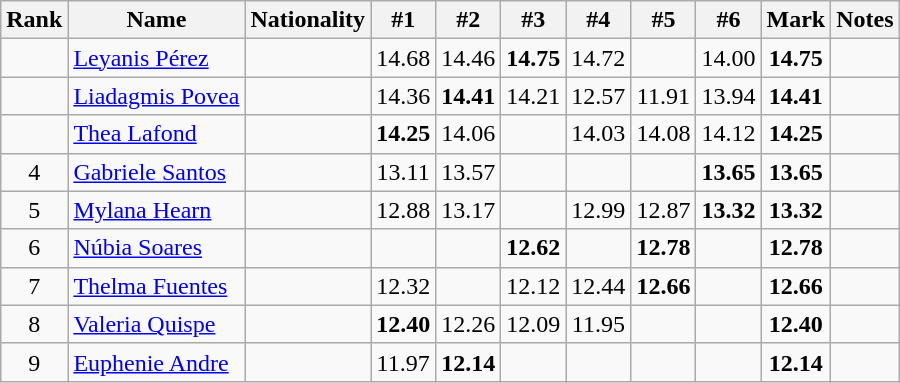<table class="wikitable sortable" style="text-align:center">
<tr>
<th>Rank</th>
<th>Name</th>
<th>Nationality</th>
<th>#1</th>
<th>#2</th>
<th>#3</th>
<th>#4</th>
<th>#5</th>
<th>#6</th>
<th>Mark</th>
<th>Notes</th>
</tr>
<tr>
<td></td>
<td align=left><a href='#'>Leyanis Pérez</a></td>
<td align=left></td>
<td>14.68</td>
<td>14.46</td>
<td><strong>14.75</strong></td>
<td>14.72</td>
<td></td>
<td>14.00</td>
<td><strong>14.75</strong></td>
<td></td>
</tr>
<tr>
<td></td>
<td align=left><a href='#'>Liadagmis Povea</a></td>
<td align=left></td>
<td>14.36</td>
<td><strong>14.41</strong></td>
<td>14.21</td>
<td>12.57</td>
<td>11.91</td>
<td>13.94</td>
<td><strong>14.41</strong></td>
<td></td>
</tr>
<tr>
<td></td>
<td align=left><a href='#'>Thea Lafond</a></td>
<td align=left></td>
<td><strong>14.25</strong></td>
<td>14.06</td>
<td></td>
<td>14.03</td>
<td>14.08</td>
<td>14.12</td>
<td><strong>14.25</strong></td>
<td></td>
</tr>
<tr>
<td>4</td>
<td align=left><a href='#'>Gabriele Santos</a></td>
<td align=left></td>
<td>13.11</td>
<td>13.57</td>
<td></td>
<td></td>
<td></td>
<td><strong>13.65</strong></td>
<td><strong>13.65</strong></td>
<td></td>
</tr>
<tr>
<td>5</td>
<td align=left><a href='#'>Mylana Hearn</a></td>
<td align=left></td>
<td>12.88</td>
<td>13.17</td>
<td></td>
<td>12.99</td>
<td>12.87</td>
<td><strong>13.32</strong></td>
<td><strong>13.32</strong></td>
<td></td>
</tr>
<tr>
<td>6</td>
<td align=left><a href='#'>Núbia Soares</a></td>
<td align=left></td>
<td></td>
<td></td>
<td><strong>12.62</strong></td>
<td></td>
<td><strong>12.78</strong></td>
<td></td>
<td><strong>12.78</strong></td>
<td><strong></strong></td>
</tr>
<tr>
<td>7</td>
<td align=left><a href='#'>Thelma Fuentes</a></td>
<td align=left></td>
<td>12.32</td>
<td></td>
<td>12.12</td>
<td>12.44</td>
<td><strong>12.66</strong></td>
<td></td>
<td><strong>12.66</strong></td>
<td></td>
</tr>
<tr>
<td>8</td>
<td align=left><a href='#'>Valeria Quispe</a></td>
<td align=left></td>
<td><strong>12.40</strong></td>
<td>12.26</td>
<td>12.09</td>
<td>11.95</td>
<td></td>
<td></td>
<td><strong>12.40</strong></td>
<td></td>
</tr>
<tr>
<td>9</td>
<td align=left><a href='#'>Euphenie Andre</a></td>
<td align=left></td>
<td>11.97</td>
<td><strong>12.14</strong></td>
<td></td>
<td></td>
<td></td>
<td></td>
<td><strong>12.14</strong></td>
<td></td>
</tr>
</table>
